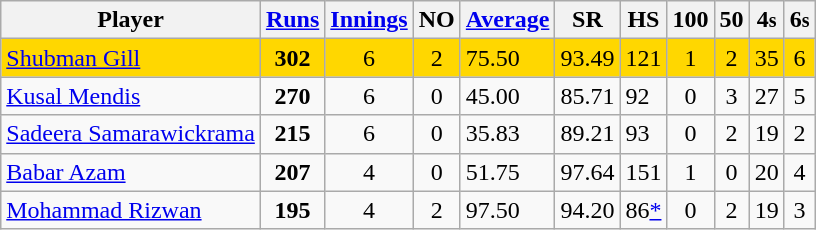<table class="wikitable sortable" style="text-align:centre;">
<tr>
<th>Player</th>
<th><a href='#'>Runs</a></th>
<th><a href='#'>Innings</a></th>
<th>NO</th>
<th><a href='#'> Average</a></th>
<th>SR</th>
<th>HS</th>
<th>100</th>
<th>50</th>
<th>4<small>s</small></th>
<th>6<small>s</small></th>
</tr>
<tr style="background:gold;">
<td style="text-align:left"> <a href='#'>Shubman Gill</a></td>
<td style="text-align:center;"><strong>302</strong></td>
<td style="text-align:center;">6</td>
<td style="text-align:center;">2</td>
<td>75.50</td>
<td>93.49</td>
<td>121</td>
<td style="text-align:center;">1</td>
<td style="text-align:center;">2</td>
<td style="text-align:center;">35</td>
<td style="text-align:center;">6</td>
</tr>
<tr>
<td style="text-align:left"> <a href='#'>Kusal Mendis</a></td>
<td style="text-align:center;"><strong>270</strong></td>
<td style="text-align:center;">6</td>
<td style="text-align:center;">0</td>
<td>45.00</td>
<td>85.71</td>
<td>92</td>
<td style="text-align:center;">0</td>
<td style="text-align:center;">3</td>
<td style="text-align:center;">27</td>
<td style="text-align:center;">5</td>
</tr>
<tr>
<td style="text-align:left"> <a href='#'>Sadeera Samarawickrama</a></td>
<td style="text-align:center;"><strong>215</strong></td>
<td style="text-align:center;">6</td>
<td style="text-align:center;">0</td>
<td>35.83</td>
<td>89.21</td>
<td>93</td>
<td style="text-align:center;">0</td>
<td style="text-align:center;">2</td>
<td style="text-align:center;">19</td>
<td style="text-align:center;">2</td>
</tr>
<tr>
<td style="text-align:left"> <a href='#'>Babar Azam</a></td>
<td style="text-align:center;"><strong>207</strong></td>
<td style="text-align:center;">4</td>
<td style="text-align:center;">0</td>
<td>51.75</td>
<td>97.64</td>
<td>151</td>
<td style="text-align:center;">1</td>
<td style="text-align:center;">0</td>
<td style="text-align:center;">20</td>
<td style="text-align:center;">4</td>
</tr>
<tr>
<td style="text-align:left"> <a href='#'>Mohammad Rizwan</a></td>
<td style="text-align:center;"><strong>195</strong></td>
<td style="text-align:center;">4</td>
<td style="text-align:center;">2</td>
<td>97.50</td>
<td>94.20</td>
<td>86<a href='#'>*</a></td>
<td style="text-align:center;">0</td>
<td style="text-align:center;">2</td>
<td style="text-align:center;">19</td>
<td style="text-align:center;">3</td>
</tr>
</table>
